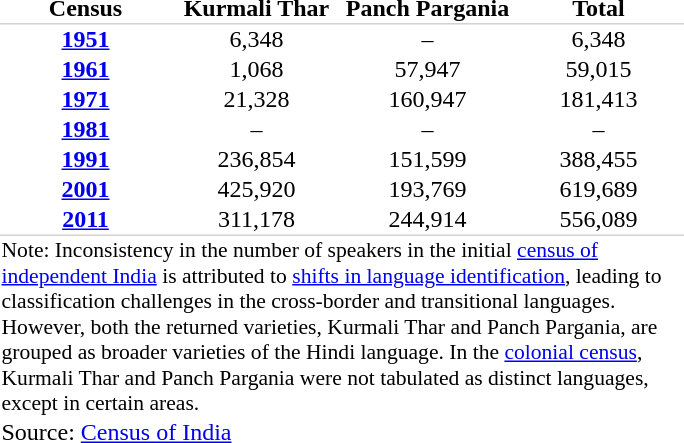<table style="table-layout:auto; border-collapse:collapse; margin:auto; white-space:nowrap;">
<tr style="border-bottom: 1px solid #d3d3d3;">
<th style="width:7em;">Census</th>
<th style="width:7em;">Kurmali Thar</th>
<th style="width:7em;">Panch Pargania</th>
<th style="width:7em;">Total</th>
</tr>
<tr style="text-align: center;">
<td><strong><a href='#'>1951</a></strong></td>
<td>6,348</td>
<td>–</td>
<td>6,348</td>
</tr>
<tr style="text-align: center;">
<td><strong><a href='#'>1961</a></strong></td>
<td>1,068</td>
<td>57,947</td>
<td>59,015</td>
</tr>
<tr style="text-align: center;">
<td><strong><a href='#'>1971</a></strong></td>
<td>21,328</td>
<td>160,947</td>
<td>181,413</td>
</tr>
<tr style="text-align: center;">
<td><strong><a href='#'>1981</a></strong></td>
<td>–</td>
<td>–</td>
<td>–</td>
</tr>
<tr style="text-align: center;">
<td><strong><a href='#'>1991</a></strong></td>
<td>236,854</td>
<td>151,599</td>
<td>388,455</td>
</tr>
<tr style="text-align: center;">
<td><strong><a href='#'>2001</a></strong></td>
<td>425,920</td>
<td>193,769</td>
<td>619,689</td>
</tr>
<tr style="text-align: center;">
<td><strong><a href='#'>2011</a></strong></td>
<td>311,178</td>
<td>244,914</td>
<td>556,089</td>
</tr>
<tr style="border-top: 1px solid #d3d3d3;">
<td colspan="9" style="white-space:normal; font-size:90%;">Note: Inconsistency in the number of speakers in the initial <a href='#'>census of independent India</a> is attributed to <a href='#'>shifts in language identification</a>, leading to classification challenges in the cross-border and transitional languages. However, both the returned varieties, Kurmali Thar and Panch Pargania, are grouped as broader varieties of the Hindi language. In the <a href='#'>colonial census</a>, Kurmali Thar and Panch Pargania were not tabulated as distinct languages, except in certain areas.</td>
</tr>
<tr>
<td colspan="9">Source: <a href='#'>Census of India</a></td>
</tr>
</table>
